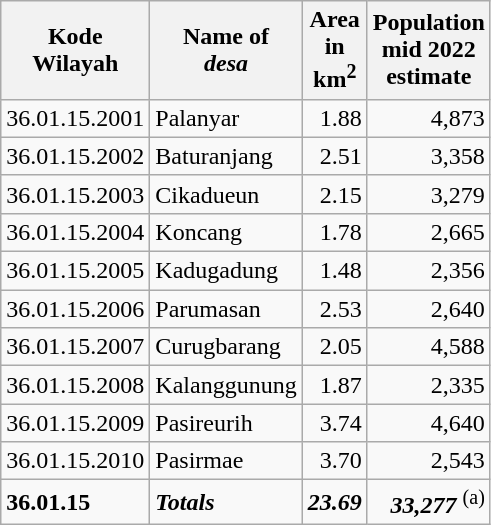<table class="wikitable">
<tr>
<th>Kode <br>Wilayah</th>
<th>Name of <br> <em>desa</em></th>
<th>Area <br>in <br>km<sup>2</sup></th>
<th>Population<br>mid 2022<br>estimate</th>
</tr>
<tr>
<td>36.01.15.2001</td>
<td>Palanyar</td>
<td align="right">1.88</td>
<td align="right">4,873</td>
</tr>
<tr>
<td>36.01.15.2002</td>
<td>Baturanjang</td>
<td align="right">2.51</td>
<td align="right">3,358</td>
</tr>
<tr>
<td>36.01.15.2003</td>
<td>Cikadueun</td>
<td align="right">2.15</td>
<td align="right">3,279</td>
</tr>
<tr>
<td>36.01.15.2004</td>
<td>Koncang</td>
<td align="right">1.78</td>
<td align="right">2,665</td>
</tr>
<tr>
<td>36.01.15.2005</td>
<td>Kadugadung</td>
<td align="right">1.48</td>
<td align="right">2,356</td>
</tr>
<tr>
<td>36.01.15.2006</td>
<td>Parumasan</td>
<td align="right">2.53</td>
<td align="right">2,640</td>
</tr>
<tr>
<td>36.01.15.2007</td>
<td>Curugbarang</td>
<td align="right">2.05</td>
<td align="right">4,588</td>
</tr>
<tr>
<td>36.01.15.2008</td>
<td>Kalanggunung</td>
<td align="right">1.87</td>
<td align="right">2,335</td>
</tr>
<tr>
<td>36.01.15.2009</td>
<td>Pasireurih</td>
<td align="right">3.74</td>
<td align="right">4,640</td>
</tr>
<tr>
<td>36.01.15.2010</td>
<td>Pasirmae</td>
<td align="right">3.70</td>
<td align="right">2,543</td>
</tr>
<tr>
<td><strong>36.01.15</strong></td>
<td><strong><em>Totals</em></strong></td>
<td align="right"><strong><em>23.69</em></strong></td>
<td align="right"><strong><em>33,277</em></strong> <sup>(a)</sup></td>
</tr>
</table>
